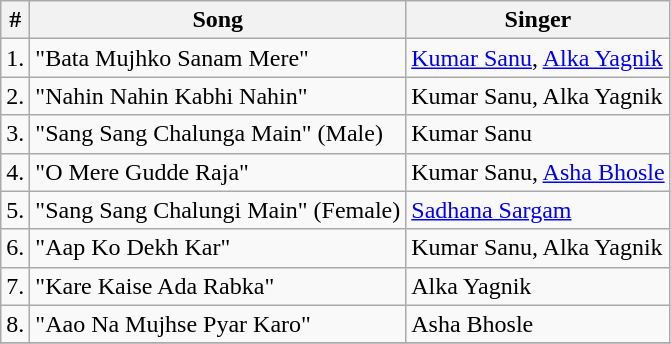<table class="wikitable sortable">
<tr>
<th>#</th>
<th>Song</th>
<th>Singer</th>
</tr>
<tr>
<td>1.</td>
<td>"Bata Mujhko Sanam Mere"</td>
<td><a href='#'>Kumar Sanu</a>, <a href='#'>Alka Yagnik</a></td>
</tr>
<tr>
<td>2.</td>
<td>"Nahin Nahin Kabhi Nahin"</td>
<td>Kumar Sanu, Alka Yagnik</td>
</tr>
<tr>
<td>3.</td>
<td>"Sang Sang Chalunga Main" (Male)</td>
<td>Kumar Sanu</td>
</tr>
<tr>
<td>4.</td>
<td>"O Mere Gudde Raja"</td>
<td>Kumar Sanu, <a href='#'>Asha Bhosle</a></td>
</tr>
<tr>
<td>5.</td>
<td>"Sang Sang Chalungi Main" (Female)</td>
<td><a href='#'>Sadhana Sargam</a></td>
</tr>
<tr>
<td>6.</td>
<td>"Aap Ko Dekh Kar"</td>
<td>Kumar Sanu, Alka Yagnik</td>
</tr>
<tr>
<td>7.</td>
<td>"Kare Kaise Ada Rabka"</td>
<td>Alka Yagnik</td>
</tr>
<tr>
<td>8.</td>
<td>"Aao Na Mujhse Pyar Karo"</td>
<td>Asha Bhosle</td>
</tr>
<tr>
</tr>
</table>
